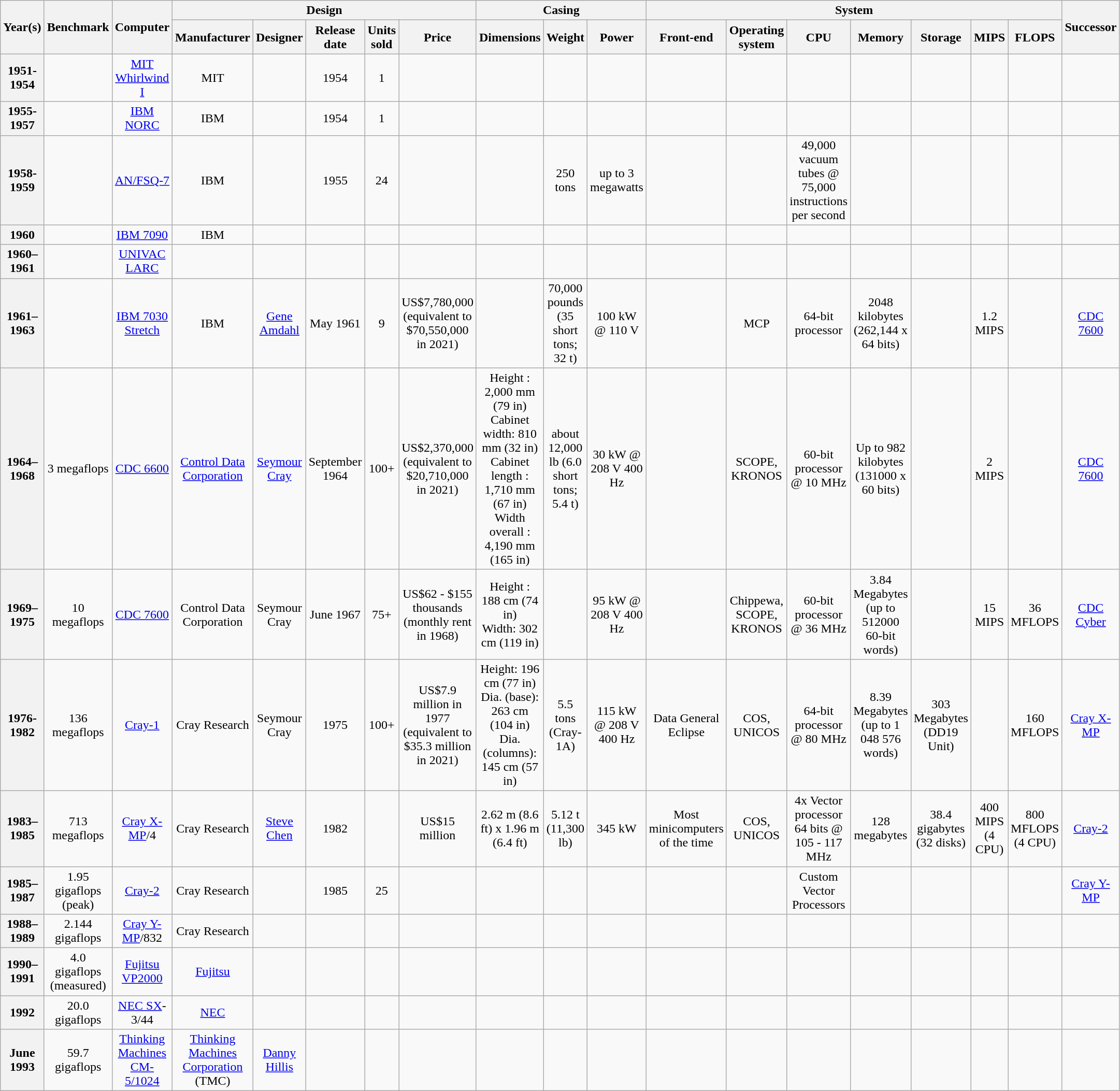<table class="wikitable sortable sort-under plainrowheaders" style="width:100%; text-align:right">
<tr style="vertical-align:middle">
<th rowspan=2>Year(s)</th>
<th rowspan=2>Benchmark</th>
<th rowspan=2>Computer</th>
<th colspan=5>Design</th>
<th colspan=3>Casing</th>
<th colspan=7>System</th>
<th rowspan=2>Successor</th>
</tr>
<tr>
<th>Manufacturer</th>
<th>Designer</th>
<th>Release date</th>
<th>Units sold</th>
<th>Price</th>
<th>Dimensions</th>
<th>Weight</th>
<th>Power</th>
<th>Front-end</th>
<th>Operating system</th>
<th>CPU</th>
<th>Memory</th>
<th>Storage</th>
<th>MIPS</th>
<th>FLOPS</th>
</tr>
<tr>
<th style=text-align:center>1951-1954</th>
<td></td>
<td style=text-align:center><a href='#'>MIT Whirlwind I</a></td>
<td style=text-align:center>MIT</td>
<td></td>
<td style=text-align:center>1954</td>
<td style=text-align:center>1</td>
<td></td>
<td></td>
<td></td>
<td></td>
<td></td>
<td></td>
<td></td>
<td></td>
<td></td>
<td></td>
<td></td>
<td></td>
</tr>
<tr>
<th style=text-align:center>1955-1957</th>
<td></td>
<td style=text-align:center><a href='#'>IBM NORC</a></td>
<td style=text-align:center>IBM</td>
<td></td>
<td style=text-align:center>1954</td>
<td style=text-align:center>1</td>
<td></td>
<td></td>
<td></td>
<td></td>
<td></td>
<td></td>
<td></td>
<td></td>
<td></td>
<td></td>
<td></td>
<td></td>
</tr>
<tr>
<th style=text-align:center>1958-1959</th>
<td></td>
<td style=text-align:center><a href='#'>AN/FSQ-7</a></td>
<td style=text-align:center>IBM</td>
<td></td>
<td style=text-align:center>1955</td>
<td style=text-align:center>24</td>
<td></td>
<td></td>
<td style=text-align:center>250 tons</td>
<td style=text-align:center>up to 3 megawatts</td>
<td></td>
<td></td>
<td style=text-align:center>49,000 vacuum tubes @ 75,000 instructions per second</td>
<td></td>
<td></td>
<td></td>
<td></td>
<td></td>
</tr>
<tr>
<th style=text-align:center>1960</th>
<td></td>
<td style=text-align:center><a href='#'>IBM 7090</a></td>
<td style=text-align:center>IBM</td>
<td></td>
<td></td>
<td></td>
<td></td>
<td></td>
<td></td>
<td></td>
<td></td>
<td></td>
<td></td>
<td></td>
<td></td>
<td></td>
<td></td>
<td></td>
</tr>
<tr>
<th style=text-align:center>1960–1961</th>
<td></td>
<td style=text-align:center><a href='#'>UNIVAC LARC</a></td>
<td></td>
<td></td>
<td></td>
<td></td>
<td></td>
<td></td>
<td></td>
<td></td>
<td></td>
<td></td>
<td></td>
<td></td>
<td></td>
<td></td>
<td></td>
<td></td>
</tr>
<tr>
<th style=text-align:center>1961–1963</th>
<td></td>
<td style=text-align:center><a href='#'>IBM 7030 Stretch</a></td>
<td style=text-align:center>IBM</td>
<td style=text-align:center><a href='#'>Gene Amdahl</a></td>
<td style=text-align:center>May 1961</td>
<td style=text-align:center>9</td>
<td style=text-align:center>US$7,780,000 (equivalent to $70,550,000 in 2021)</td>
<td></td>
<td style=text-align:center>70,000 pounds (35 short tons; 32 t)</td>
<td style=text-align:center>100 kW @ 110 V</td>
<td></td>
<td style=text-align:center>MCP</td>
<td style=text-align:center>64-bit processor</td>
<td style=text-align:center>2048 kilobytes (262,144 x 64 bits)</td>
<td></td>
<td style=text-align:center>1.2 MIPS</td>
<td></td>
<td style=text-align:center><a href='#'>CDC 7600</a></td>
</tr>
<tr>
<th style=text-align:center>1964–1968</th>
<td style=text-align:center>3 megaflops</td>
<td style=text-align:center><a href='#'>CDC 6600</a></td>
<td style=text-align:center><a href='#'>Control Data Corporation</a></td>
<td style=text-align:center><a href='#'>Seymour Cray</a></td>
<td style=text-align:center>September 1964</td>
<td style=text-align:center>100+</td>
<td style=text-align:center>US$2,370,000 (equivalent to $20,710,000 in 2021)</td>
<td style=text-align:center>Height : 2,000 mm (79 in)<br>Cabinet width: 810 mm (32 in)<br>Cabinet length : 1,710 mm (67 in)<br>Width overall : 4,190 mm (165 in)</td>
<td style=text-align:center>about 12,000 lb (6.0 short tons; 5.4 t)</td>
<td style=text-align:center>30 kW @ 208 V 400 Hz</td>
<td></td>
<td style=text-align:center>SCOPE, KRONOS</td>
<td style=text-align:center>60-bit processor @ 10 MHz</td>
<td style=text-align:center>Up to 982 kilobytes (131000 x 60 bits)</td>
<td></td>
<td style=text-align:center>2 MIPS</td>
<td></td>
<td style=text-align:center><a href='#'>CDC 7600</a></td>
</tr>
<tr>
<th style=text-align:center>1969–1975</th>
<td style=text-align:center>10 megaflops</td>
<td style=text-align:center><a href='#'>CDC 7600</a></td>
<td style=text-align:center>Control Data Corporation</td>
<td style=text-align:center>Seymour Cray</td>
<td style=text-align:center>June 1967</td>
<td style=text-align:center>75+</td>
<td style=text-align:center>US$62 - $155 thousands (monthly rent in 1968)</td>
<td style=text-align:center>Height : 188 cm (74 in)<br>Width: 302 cm (119 in)</td>
<td></td>
<td style=text-align:center>95 kW @ 208 V 400 Hz</td>
<td></td>
<td style=text-align:center>Chippewa, SCOPE, KRONOS</td>
<td style=text-align:center>60-bit processor @ 36 MHz</td>
<td style=text-align:center>3.84 Megabytes (up to 512000 60-bit words)</td>
<td></td>
<td style=text-align:center>15 MIPS</td>
<td style=text-align:center>36 MFLOPS</td>
<td style=text-align:center><a href='#'>CDC Cyber</a></td>
</tr>
<tr>
<th style=text-align:center>1976-1982</th>
<td style=text-align:center>136 megaflops</td>
<td style=text-align:center><a href='#'>Cray-1</a></td>
<td style=text-align:center>Cray Research</td>
<td style=text-align:center>Seymour Cray</td>
<td style=text-align:center>1975</td>
<td style=text-align:center>100+</td>
<td style=text-align:center>US$7.9 million in 1977 (equivalent to $35.3 million in 2021)</td>
<td style=text-align:center>Height: 196 cm (77 in)<br>Dia. (base): 263 cm (104 in)<br>Dia. (columns): 145 cm (57 in)</td>
<td style=text-align:center>5.5 tons (Cray-1A)</td>
<td style=text-align:center>115 kW @ 208 V 400 Hz</td>
<td style=text-align:center>Data General Eclipse</td>
<td style=text-align:center>COS, UNICOS</td>
<td style=text-align:center>64-bit processor @ 80 MHz</td>
<td style=text-align:center>8.39 Megabytes (up to 1 048 576 words)</td>
<td style=text-align:center>303 Megabytes (DD19 Unit)</td>
<td></td>
<td style=text-align:center>160 MFLOPS</td>
<td style=text-align:center><a href='#'>Cray X-MP</a></td>
</tr>
<tr>
<th style=text-align:center>1983–1985</th>
<td style=text-align:center>713 megaflops</td>
<td style=text-align:center><a href='#'>Cray X-MP</a>/4</td>
<td style=text-align:center>Cray Research</td>
<td style=text-align:center><a href='#'>Steve Chen</a></td>
<td style=text-align:center>1982</td>
<td></td>
<td style=text-align:center>US$15 million</td>
<td style=text-align:center>2.62 m (8.6 ft) x 1.96 m (6.4 ft)</td>
<td style=text-align:center>5.12 t (11,300 lb)</td>
<td style=text-align:center>345 kW</td>
<td style=text-align:center>Most minicomputers of the time</td>
<td style=text-align:center>COS, UNICOS</td>
<td style=text-align:center>4x Vector processor 64 bits @ 105 - 117 MHz</td>
<td style=text-align:center>128 megabytes</td>
<td style=text-align:center>38.4 gigabytes (32 disks)</td>
<td style=text-align:center>400 MIPS (4 CPU)</td>
<td style=text-align:center>800 MFLOPS (4 CPU)</td>
<td style=text-align:center><a href='#'>Cray-2</a></td>
</tr>
<tr>
<th style=text-align:center>1985–1987</th>
<td style=text-align:center>1.95 gigaflops (peak)</td>
<td style=text-align:center><a href='#'>Cray-2</a></td>
<td style=text-align:center>Cray Research</td>
<td></td>
<td style=text-align:center>1985</td>
<td style=text-align:center>25</td>
<td></td>
<td></td>
<td></td>
<td></td>
<td></td>
<td></td>
<td style=text-align:center>Custom Vector Processors</td>
<td></td>
<td></td>
<td></td>
<td></td>
<td style=text-align:center><a href='#'>Cray Y-MP</a></td>
</tr>
<tr>
<th style=text-align:center>1988–1989</th>
<td style=text-align:center>2.144 gigaflops</td>
<td style=text-align:center><a href='#'>Cray Y-MP</a>/832</td>
<td style=text-align:center>Cray Research</td>
<td></td>
<td></td>
<td></td>
<td></td>
<td></td>
<td></td>
<td></td>
<td></td>
<td></td>
<td></td>
<td></td>
<td></td>
<td></td>
<td></td>
<td></td>
</tr>
<tr>
<th style=text-align:center>1990–1991</th>
<td style=text-align:center>4.0 gigaflops (measured)</td>
<td style=text-align:center><a href='#'>Fujitsu VP2000</a></td>
<td style=text-align:center><a href='#'>Fujitsu</a></td>
<td></td>
<td></td>
<td></td>
<td></td>
<td></td>
<td></td>
<td></td>
<td></td>
<td></td>
<td></td>
<td></td>
<td></td>
<td></td>
<td></td>
<td></td>
</tr>
<tr>
<th style=text-align:center>1992</th>
<td style=text-align:center>20.0 gigaflops</td>
<td style=text-align:center><a href='#'>NEC SX</a>-3/44</td>
<td style=text-align:center><a href='#'>NEC</a></td>
<td></td>
<td></td>
<td></td>
<td></td>
<td></td>
<td></td>
<td></td>
<td></td>
<td></td>
<td></td>
<td></td>
<td></td>
<td></td>
<td></td>
<td></td>
</tr>
<tr>
<th style=text-align:center>June 1993</th>
<td style=text-align:center>59.7 gigaflops</td>
<td style=text-align:center><a href='#'>Thinking Machines CM-5/1024</a></td>
<td style=text-align:center><a href='#'>Thinking Machines Corporation</a> (TMC)</td>
<td style=text-align:center><a href='#'>Danny Hillis</a></td>
<td></td>
<td></td>
<td></td>
<td></td>
<td></td>
<td></td>
<td></td>
<td></td>
<td></td>
<td></td>
<td></td>
<td></td>
<td></td>
<td></td>
</tr>
</table>
